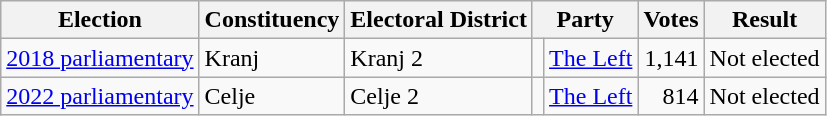<table class="wikitable" style="text-align:left;">
<tr>
<th scope=col>Election</th>
<th scope=col>Constituency</th>
<th scope=col>Electoral District</th>
<th scope=col colspan="2">Party</th>
<th scope=col>Votes</th>
<th scope=col>Result</th>
</tr>
<tr>
<td><a href='#'>2018 parliamentary</a></td>
<td>Kranj</td>
<td>Kranj 2</td>
<td></td>
<td><a href='#'>The Left</a></td>
<td align=right>1,141</td>
<td>Not elected</td>
</tr>
<tr>
<td><a href='#'>2022 parliamentary</a></td>
<td>Celje</td>
<td>Celje 2</td>
<td></td>
<td><a href='#'>The Left</a></td>
<td align=right>814</td>
<td>Not elected</td>
</tr>
</table>
